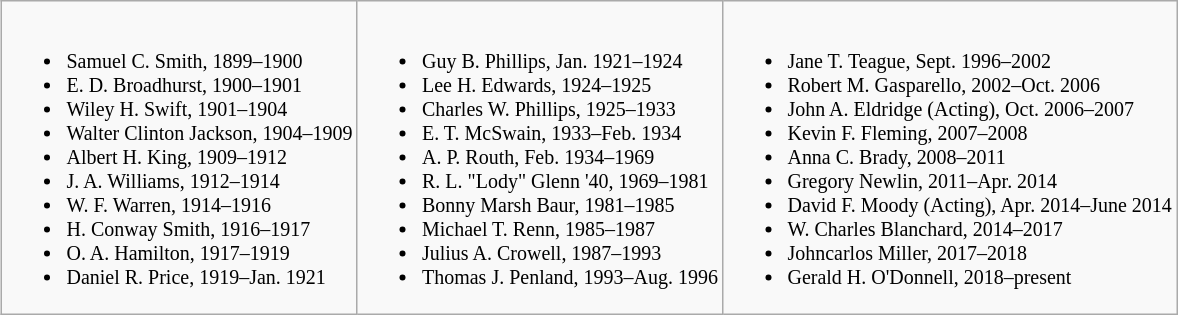<table class="wikitable" style="font-size: smaller; margin-left: 1em;">
<tr>
<td><br><ul><li>Samuel C. Smith, 1899–1900</li><li>E. D. Broadhurst, 1900–1901</li><li>Wiley H. Swift, 1901–1904</li><li>Walter Clinton Jackson, 1904–1909</li><li>Albert H. King, 1909–1912</li><li>J. A. Williams, 1912–1914</li><li>W. F. Warren, 1914–1916</li><li>H. Conway Smith, 1916–1917</li><li>O. A. Hamilton, 1917–1919</li><li>Daniel R. Price, 1919–Jan. 1921</li></ul></td>
<td><br><ul><li>Guy B. Phillips, Jan. 1921–1924</li><li>Lee H. Edwards, 1924–1925</li><li>Charles W. Phillips, 1925–1933</li><li>E. T. McSwain, 1933–Feb. 1934</li><li>A. P. Routh, Feb. 1934–1969</li><li>R. L. "Lody" Glenn '40, 1969–1981</li><li>Bonny Marsh Baur, 1981–1985</li><li>Michael T. Renn, 1985–1987</li><li>Julius A. Crowell, 1987–1993</li><li>Thomas J. Penland, 1993–Aug. 1996</li></ul></td>
<td><br><ul><li>Jane T. Teague, Sept. 1996–2002</li><li>Robert M. Gasparello, 2002–Oct. 2006</li><li>John A. Eldridge (Acting), Oct. 2006–2007</li><li>Kevin F. Fleming, 2007–2008</li><li>Anna C. Brady, 2008–2011</li><li>Gregory Newlin, 2011–Apr. 2014</li><li>David F. Moody (Acting), Apr. 2014–June 2014</li><li>W. Charles Blanchard, 2014–2017</li><li>Johncarlos Miller, 2017–2018</li><li>Gerald H. O'Donnell, 2018–present</li></ul></td>
</tr>
</table>
